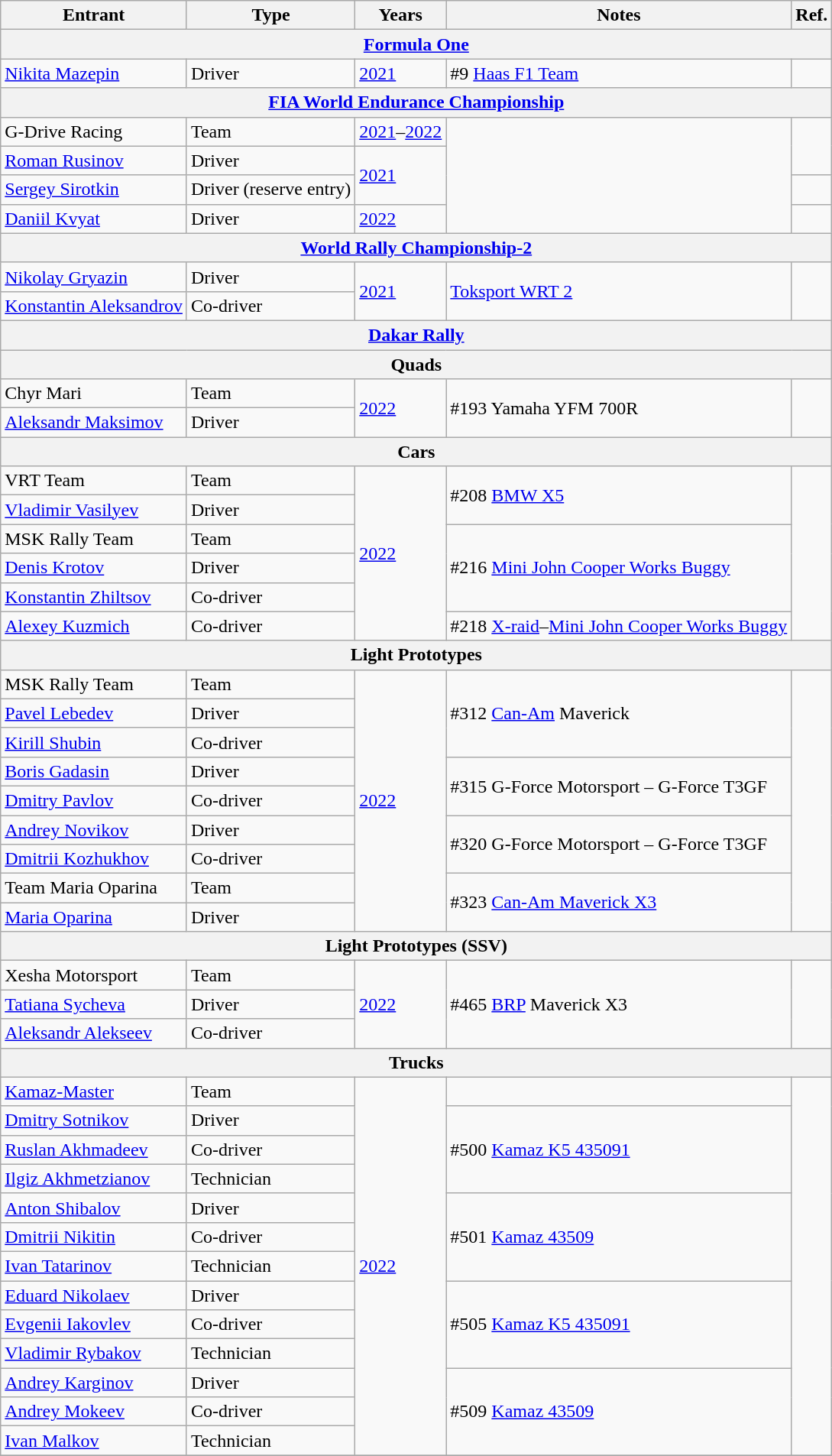<table class="wikitable">
<tr>
<th>Entrant</th>
<th>Type</th>
<th>Years</th>
<th>Notes</th>
<th>Ref.</th>
</tr>
<tr>
<th colspan=5><a href='#'>Formula One</a></th>
</tr>
<tr>
<td><a href='#'>Nikita Mazepin</a></td>
<td>Driver</td>
<td><a href='#'>2021</a></td>
<td>#9 <a href='#'>Haas F1 Team</a></td>
<td align="center"></td>
</tr>
<tr>
<th colspan=5><a href='#'>FIA World Endurance Championship</a></th>
</tr>
<tr>
<td>G-Drive Racing</td>
<td>Team</td>
<td><a href='#'>2021</a>–<a href='#'>2022</a></td>
<td rowspan="4"></td>
<td rowspan="2" align="center"></td>
</tr>
<tr>
<td><a href='#'>Roman Rusinov</a></td>
<td>Driver</td>
<td rowspan="2"><a href='#'>2021</a></td>
</tr>
<tr>
<td><a href='#'>Sergey Sirotkin</a></td>
<td>Driver (reserve entry)</td>
<td></td>
</tr>
<tr>
<td><a href='#'>Daniil Kvyat</a></td>
<td>Driver</td>
<td><a href='#'>2022</a></td>
</tr>
<tr>
<th colspan=5><a href='#'>World Rally Championship-2</a></th>
</tr>
<tr>
<td><a href='#'>Nikolay Gryazin</a></td>
<td>Driver</td>
<td rowspan="2"><a href='#'>2021</a></td>
<td rowspan="2"><a href='#'>Toksport WRT 2</a></td>
<td rowspan="2" align="center"></td>
</tr>
<tr>
<td><a href='#'>Konstantin Aleksandrov</a></td>
<td>Co-driver</td>
</tr>
<tr>
<th colspan=5><a href='#'>Dakar Rally</a></th>
</tr>
<tr>
<th colspan=5>Quads</th>
</tr>
<tr>
<td>Chyr Mari</td>
<td>Team</td>
<td rowspan="2"><a href='#'>2022</a></td>
<td rowspan="2">#193 Yamaha YFM 700R</td>
<td rowspan="2" align="center"></td>
</tr>
<tr>
<td><a href='#'>Aleksandr Maksimov</a></td>
<td>Driver</td>
</tr>
<tr>
<th colspan=5>Cars</th>
</tr>
<tr>
<td>VRT Team</td>
<td>Team</td>
<td rowspan="6"><a href='#'>2022</a></td>
<td rowspan="2">#208 <a href='#'>BMW X5</a></td>
<td rowspan="6" align="center"></td>
</tr>
<tr>
<td><a href='#'>Vladimir Vasilyev</a></td>
<td>Driver</td>
</tr>
<tr>
<td>MSK Rally Team</td>
<td>Team</td>
<td rowspan="3">#216 <a href='#'>Mini John Cooper Works Buggy</a></td>
</tr>
<tr>
<td><a href='#'>Denis Krotov</a></td>
<td>Driver</td>
</tr>
<tr>
<td><a href='#'>Konstantin Zhiltsov</a></td>
<td>Co-driver</td>
</tr>
<tr>
<td><a href='#'>Alexey Kuzmich</a></td>
<td>Co-driver</td>
<td>#218 <a href='#'>X-raid</a>–<a href='#'>Mini John Cooper Works Buggy</a></td>
</tr>
<tr>
<th colspan=5>Light Prototypes</th>
</tr>
<tr>
<td>MSK Rally Team</td>
<td>Team</td>
<td rowspan="9"><a href='#'>2022</a></td>
<td rowspan="3">#312 <a href='#'>Can-Am</a> Maverick</td>
<td rowspan="9" align="center"></td>
</tr>
<tr>
<td><a href='#'>Pavel Lebedev</a></td>
<td>Driver</td>
</tr>
<tr>
<td><a href='#'>Kirill Shubin</a></td>
<td>Co-driver</td>
</tr>
<tr>
<td><a href='#'>Boris Gadasin</a></td>
<td>Driver</td>
<td rowspan="2">#315 G-Force Motorsport – G-Force T3GF</td>
</tr>
<tr>
<td><a href='#'>Dmitry Pavlov</a></td>
<td>Co-driver</td>
</tr>
<tr>
<td><a href='#'>Andrey Novikov</a></td>
<td>Driver</td>
<td rowspan="2">#320 G-Force Motorsport – G-Force T3GF</td>
</tr>
<tr>
<td><a href='#'>Dmitrii Kozhukhov</a></td>
<td>Co-driver</td>
</tr>
<tr>
<td>Team Maria Oparina</td>
<td>Team</td>
<td rowspan="2">#323 <a href='#'>Can-Am Maverick X3</a></td>
</tr>
<tr>
<td><a href='#'>Maria Oparina</a></td>
<td>Driver</td>
</tr>
<tr>
<th colspan=5>Light Prototypes (SSV)</th>
</tr>
<tr>
<td>Xesha Motorsport</td>
<td>Team</td>
<td rowspan="3"><a href='#'>2022</a></td>
<td rowspan="3">#465 <a href='#'>BRP</a> Maverick X3</td>
<td rowspan="3" align="center"></td>
</tr>
<tr>
<td><a href='#'>Tatiana Sycheva</a></td>
<td>Driver</td>
</tr>
<tr>
<td><a href='#'>Aleksandr Alekseev</a></td>
<td>Co-driver</td>
</tr>
<tr>
<th colspan=5>Trucks</th>
</tr>
<tr>
<td><a href='#'>Kamaz-Master</a></td>
<td>Team</td>
<td rowspan="13"><a href='#'>2022</a></td>
<td></td>
<td rowspan="13" align="center"></td>
</tr>
<tr>
<td><a href='#'>Dmitry Sotnikov</a></td>
<td>Driver</td>
<td rowspan="3">#500 <a href='#'>Kamaz K5 435091</a></td>
</tr>
<tr>
<td><a href='#'>Ruslan Akhmadeev</a></td>
<td>Co-driver</td>
</tr>
<tr>
<td><a href='#'>Ilgiz Akhmetzianov</a></td>
<td>Technician</td>
</tr>
<tr>
<td><a href='#'>Anton Shibalov</a></td>
<td>Driver</td>
<td rowspan="3">#501 <a href='#'>Kamaz 43509</a></td>
</tr>
<tr>
<td><a href='#'>Dmitrii Nikitin</a></td>
<td>Co-driver</td>
</tr>
<tr>
<td><a href='#'>Ivan Tatarinov</a></td>
<td>Technician</td>
</tr>
<tr>
<td><a href='#'>Eduard Nikolaev</a></td>
<td>Driver</td>
<td rowspan="3">#505 <a href='#'>Kamaz K5 435091</a></td>
</tr>
<tr>
<td><a href='#'>Evgenii Iakovlev</a></td>
<td>Co-driver</td>
</tr>
<tr>
<td><a href='#'>Vladimir Rybakov</a></td>
<td>Technician</td>
</tr>
<tr>
<td><a href='#'>Andrey Karginov</a></td>
<td>Driver</td>
<td rowspan="3">#509 <a href='#'>Kamaz 43509</a></td>
</tr>
<tr>
<td><a href='#'>Andrey Mokeev</a></td>
<td>Co-driver</td>
</tr>
<tr>
<td><a href='#'>Ivan Malkov</a></td>
<td>Technician</td>
</tr>
<tr>
</tr>
</table>
